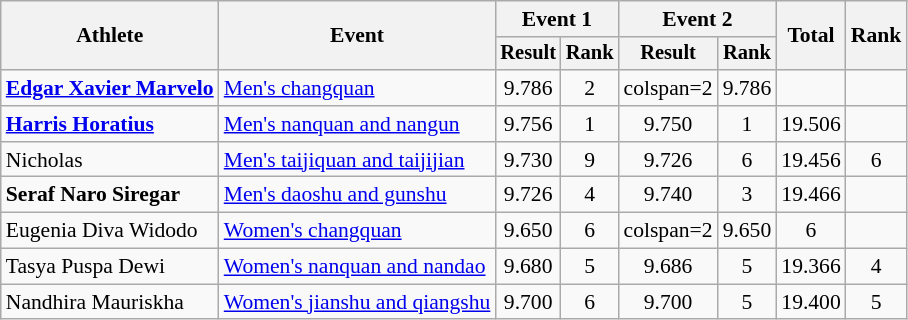<table class=wikitable style=font-size:90%;text-align:center>
<tr>
<th rowspan="2">Athlete</th>
<th rowspan="2">Event</th>
<th colspan="2">Event 1</th>
<th colspan="2">Event 2</th>
<th rowspan="2">Total</th>
<th rowspan="2">Rank</th>
</tr>
<tr style="font-size:95%">
<th>Result</th>
<th>Rank</th>
<th>Result</th>
<th>Rank</th>
</tr>
<tr>
<td align=left><strong><a href='#'>Edgar Xavier Marvelo</a></strong></td>
<td align=left><a href='#'>Men's changquan</a></td>
<td>9.786</td>
<td>2</td>
<td>colspan=2 </td>
<td>9.786</td>
<td></td>
</tr>
<tr>
<td align=left><strong><a href='#'>Harris Horatius</a></strong></td>
<td align=left><a href='#'>Men's nanquan and nangun</a></td>
<td>9.756</td>
<td>1</td>
<td>9.750</td>
<td>1</td>
<td>19.506</td>
<td></td>
</tr>
<tr>
<td align=left>Nicholas</td>
<td align=left><a href='#'>Men's taijiquan and taijijian</a></td>
<td>9.730</td>
<td>9</td>
<td>9.726</td>
<td>6</td>
<td>19.456</td>
<td>6</td>
</tr>
<tr>
<td align=left><strong>Seraf Naro Siregar</strong></td>
<td align=left><a href='#'>Men's daoshu and gunshu</a></td>
<td>9.726</td>
<td>4</td>
<td>9.740</td>
<td>3</td>
<td>19.466</td>
<td></td>
</tr>
<tr>
<td align=left>Eugenia Diva Widodo</td>
<td align=left><a href='#'>Women's changquan</a></td>
<td>9.650</td>
<td>6</td>
<td>colspan=2 </td>
<td>9.650</td>
<td>6</td>
</tr>
<tr>
<td align=left>Tasya Puspa Dewi</td>
<td align=left><a href='#'>Women's nanquan and nandao</a></td>
<td>9.680</td>
<td>5</td>
<td>9.686</td>
<td>5</td>
<td>19.366</td>
<td>4</td>
</tr>
<tr>
<td align=left>Nandhira Mauriskha</td>
<td align=left><a href='#'>Women's jianshu and qiangshu</a></td>
<td>9.700</td>
<td>6</td>
<td>9.700</td>
<td>5</td>
<td>19.400</td>
<td>5</td>
</tr>
</table>
